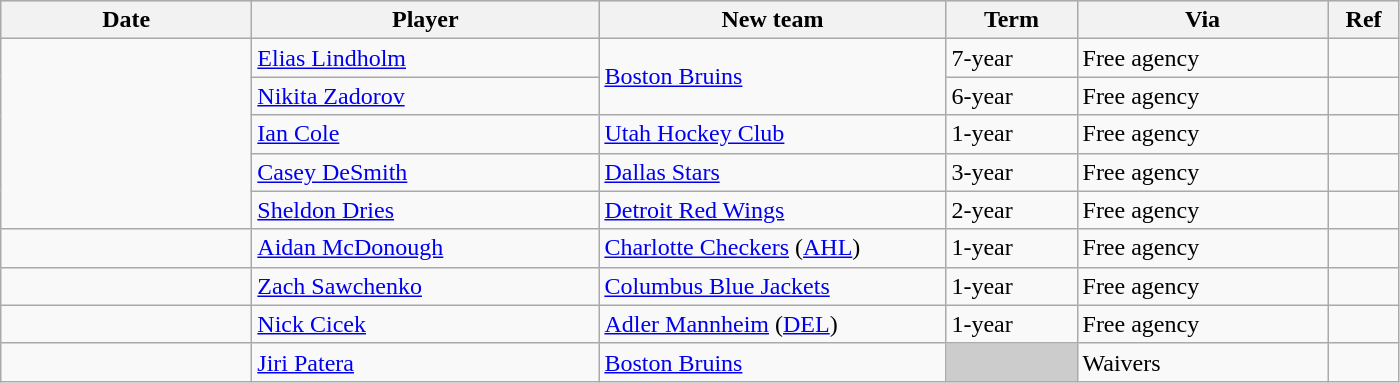<table class="wikitable">
<tr style="background:#ddd; text-align:center;">
<th style="width: 10em;">Date</th>
<th style="width: 14em;">Player</th>
<th style="width: 14em;">New team</th>
<th style="width: 5em;">Term</th>
<th style="width: 10em;">Via</th>
<th style="width: 2.5em;">Ref</th>
</tr>
<tr>
<td rowspan=5></td>
<td><a href='#'>Elias Lindholm</a></td>
<td rowspan=2><a href='#'>Boston Bruins</a></td>
<td>7-year</td>
<td>Free agency</td>
<td></td>
</tr>
<tr>
<td><a href='#'>Nikita Zadorov</a></td>
<td>6-year</td>
<td>Free agency</td>
<td></td>
</tr>
<tr>
<td><a href='#'>Ian Cole</a></td>
<td><a href='#'>Utah Hockey Club</a></td>
<td>1-year</td>
<td>Free agency</td>
<td></td>
</tr>
<tr>
<td><a href='#'>Casey DeSmith</a></td>
<td><a href='#'>Dallas Stars</a></td>
<td>3-year</td>
<td>Free agency</td>
<td></td>
</tr>
<tr>
<td><a href='#'>Sheldon Dries</a></td>
<td><a href='#'>Detroit Red Wings</a></td>
<td>2-year</td>
<td>Free agency</td>
<td></td>
</tr>
<tr>
<td></td>
<td><a href='#'>Aidan McDonough</a></td>
<td><a href='#'>Charlotte Checkers</a> (<a href='#'>AHL</a>)</td>
<td>1-year</td>
<td>Free agency</td>
<td></td>
</tr>
<tr>
<td></td>
<td><a href='#'>Zach Sawchenko</a></td>
<td><a href='#'>Columbus Blue Jackets</a></td>
<td>1-year</td>
<td>Free agency</td>
<td></td>
</tr>
<tr>
<td></td>
<td><a href='#'>Nick Cicek</a></td>
<td><a href='#'>Adler Mannheim</a> (<a href='#'>DEL</a>)</td>
<td>1-year</td>
<td>Free agency</td>
<td></td>
</tr>
<tr>
<td></td>
<td><a href='#'>Jiri Patera</a></td>
<td><a href='#'>Boston Bruins</a></td>
<td style="background:#ccc;"></td>
<td>Waivers</td>
<td></td>
</tr>
</table>
